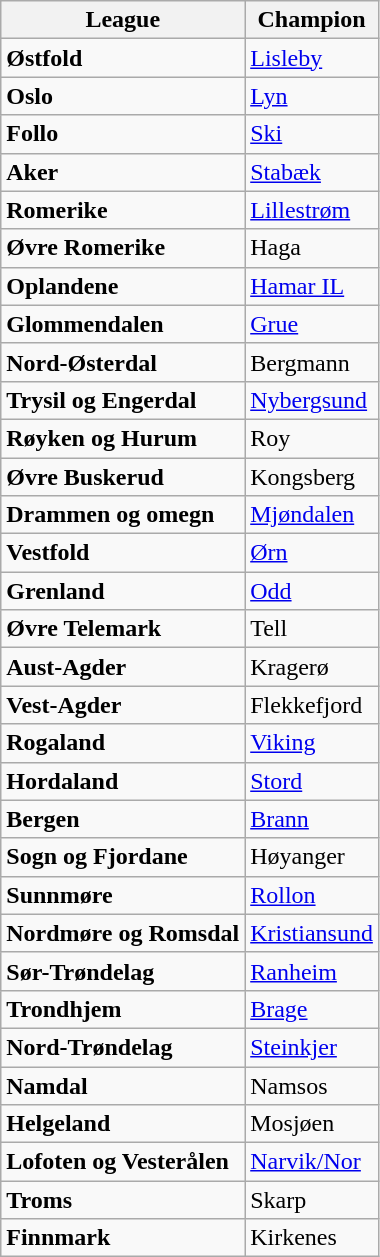<table class="wikitable">
<tr>
<th>League</th>
<th>Champion</th>
</tr>
<tr>
<td><strong>Østfold</strong></td>
<td><a href='#'>Lisleby</a></td>
</tr>
<tr>
<td><strong>Oslo</strong></td>
<td><a href='#'>Lyn</a></td>
</tr>
<tr>
<td><strong>Follo</strong></td>
<td><a href='#'>Ski</a></td>
</tr>
<tr>
<td><strong>Aker</strong></td>
<td><a href='#'>Stabæk</a></td>
</tr>
<tr>
<td><strong>Romerike</strong></td>
<td><a href='#'>Lillestrøm</a></td>
</tr>
<tr>
<td><strong>Øvre Romerike</strong></td>
<td>Haga</td>
</tr>
<tr>
<td><strong>Oplandene</strong></td>
<td><a href='#'>Hamar IL</a></td>
</tr>
<tr>
<td><strong>Glommendalen</strong></td>
<td><a href='#'>Grue</a></td>
</tr>
<tr>
<td><strong>Nord-Østerdal</strong></td>
<td>Bergmann</td>
</tr>
<tr>
<td><strong>Trysil og Engerdal</strong></td>
<td><a href='#'>Nybergsund</a></td>
</tr>
<tr>
<td><strong>Røyken og Hurum</strong></td>
<td>Roy</td>
</tr>
<tr>
<td><strong>Øvre Buskerud</strong></td>
<td>Kongsberg</td>
</tr>
<tr>
<td><strong>Drammen og omegn</strong></td>
<td><a href='#'>Mjøndalen</a></td>
</tr>
<tr>
<td><strong>Vestfold</strong></td>
<td><a href='#'>Ørn</a></td>
</tr>
<tr>
<td><strong>Grenland</strong></td>
<td><a href='#'>Odd</a></td>
</tr>
<tr>
<td><strong>Øvre Telemark</strong></td>
<td>Tell</td>
</tr>
<tr>
<td><strong>Aust-Agder</strong></td>
<td>Kragerø</td>
</tr>
<tr>
<td><strong>Vest-Agder</strong></td>
<td>Flekkefjord</td>
</tr>
<tr>
<td><strong>Rogaland</strong></td>
<td><a href='#'>Viking</a></td>
</tr>
<tr>
<td><strong>Hordaland</strong></td>
<td><a href='#'>Stord</a></td>
</tr>
<tr>
<td><strong>Bergen</strong></td>
<td><a href='#'>Brann</a></td>
</tr>
<tr>
<td><strong>Sogn og Fjordane</strong></td>
<td>Høyanger</td>
</tr>
<tr>
<td><strong>Sunnmøre</strong></td>
<td><a href='#'>Rollon</a></td>
</tr>
<tr>
<td><strong>Nordmøre og Romsdal</strong></td>
<td><a href='#'>Kristiansund</a></td>
</tr>
<tr>
<td><strong>Sør-Trøndelag</strong></td>
<td><a href='#'>Ranheim</a></td>
</tr>
<tr>
<td><strong>Trondhjem</strong></td>
<td><a href='#'>Brage</a></td>
</tr>
<tr>
<td><strong>Nord-Trøndelag</strong></td>
<td><a href='#'>Steinkjer</a></td>
</tr>
<tr>
<td><strong>Namdal</strong></td>
<td>Namsos</td>
</tr>
<tr>
<td><strong>Helgeland</strong></td>
<td>Mosjøen</td>
</tr>
<tr>
<td><strong>Lofoten og Vesterålen</strong></td>
<td><a href='#'>Narvik/Nor</a></td>
</tr>
<tr>
<td><strong>Troms</strong></td>
<td>Skarp</td>
</tr>
<tr>
<td><strong>Finnmark</strong></td>
<td>Kirkenes</td>
</tr>
</table>
